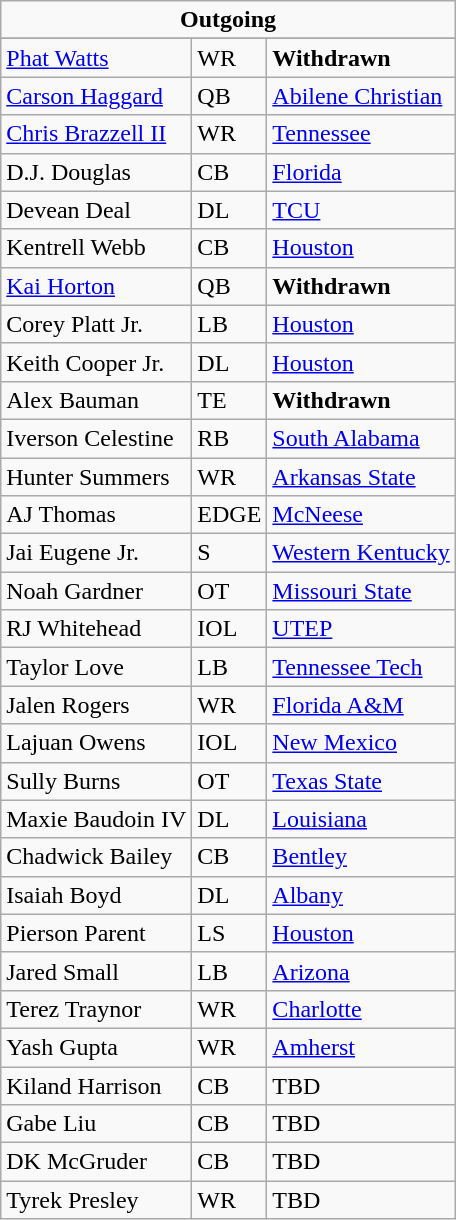<table class="wikitable">
<tr>
<td align="center" Colspan="3"><strong>Outgoing</strong><br></td>
</tr>
<tr>
</tr>
<tr>
<td><a href='#'>Phat Watts</a></td>
<td>WR</td>
<td><strong>Withdrawn</strong></td>
</tr>
<tr>
<td><a href='#'>Carson Haggard</a></td>
<td>QB</td>
<td><a href='#'>Abilene Christian</a></td>
</tr>
<tr>
<td><a href='#'>Chris Brazzell II</a></td>
<td>WR</td>
<td><a href='#'>Tennessee</a></td>
</tr>
<tr>
<td>D.J. Douglas</td>
<td>CB</td>
<td><a href='#'>Florida</a></td>
</tr>
<tr>
<td>Devean Deal</td>
<td>DL</td>
<td><a href='#'>TCU</a></td>
</tr>
<tr>
<td>Kentrell Webb</td>
<td>CB</td>
<td><a href='#'>Houston</a></td>
</tr>
<tr>
<td><a href='#'>Kai Horton</a></td>
<td>QB</td>
<td><strong>Withdrawn</strong></td>
</tr>
<tr>
<td>Corey Platt Jr.</td>
<td>LB</td>
<td><a href='#'>Houston</a></td>
</tr>
<tr>
<td>Keith Cooper Jr.</td>
<td>DL</td>
<td><a href='#'>Houston</a></td>
</tr>
<tr>
<td>Alex Bauman</td>
<td>TE</td>
<td><strong>Withdrawn</strong></td>
</tr>
<tr>
<td>Iverson Celestine</td>
<td>RB</td>
<td><a href='#'>South Alabama</a></td>
</tr>
<tr>
<td>Hunter Summers</td>
<td>WR</td>
<td><a href='#'>Arkansas State</a></td>
</tr>
<tr>
<td>AJ Thomas</td>
<td>EDGE</td>
<td><a href='#'>McNeese</a></td>
</tr>
<tr>
<td>Jai Eugene Jr.</td>
<td>S</td>
<td><a href='#'>Western Kentucky</a></td>
</tr>
<tr>
<td>Noah Gardner</td>
<td>OT</td>
<td><a href='#'>Missouri State</a></td>
</tr>
<tr>
<td>RJ Whitehead</td>
<td>IOL</td>
<td><a href='#'>UTEP</a></td>
</tr>
<tr>
<td>Taylor Love</td>
<td>LB</td>
<td><a href='#'>Tennessee Tech</a></td>
</tr>
<tr>
<td>Jalen Rogers</td>
<td>WR</td>
<td><a href='#'>Florida A&M</a></td>
</tr>
<tr>
<td>Lajuan Owens</td>
<td>IOL</td>
<td><a href='#'>New Mexico</a></td>
</tr>
<tr>
<td>Sully Burns</td>
<td>OT</td>
<td><a href='#'>Texas State</a></td>
</tr>
<tr>
<td>Maxie Baudoin IV</td>
<td>DL</td>
<td><a href='#'>Louisiana</a></td>
</tr>
<tr>
<td>Chadwick Bailey</td>
<td>CB</td>
<td><a href='#'>Bentley</a></td>
</tr>
<tr>
<td>Isaiah Boyd</td>
<td>DL</td>
<td><a href='#'>Albany</a></td>
</tr>
<tr>
<td>Pierson Parent</td>
<td>LS</td>
<td><a href='#'>Houston</a></td>
</tr>
<tr>
<td>Jared Small</td>
<td>LB</td>
<td><a href='#'>Arizona</a></td>
</tr>
<tr>
<td>Terez Traynor</td>
<td>WR</td>
<td><a href='#'>Charlotte</a></td>
</tr>
<tr>
<td>Yash Gupta</td>
<td>WR</td>
<td><a href='#'>Amherst</a></td>
</tr>
<tr>
<td>Kiland Harrison</td>
<td>CB</td>
<td>TBD</td>
</tr>
<tr>
<td>Gabe Liu</td>
<td>CB</td>
<td>TBD</td>
</tr>
<tr>
<td>DK McGruder</td>
<td>CB</td>
<td>TBD</td>
</tr>
<tr>
<td>Tyrek Presley</td>
<td>WR</td>
<td>TBD</td>
</tr>
</table>
